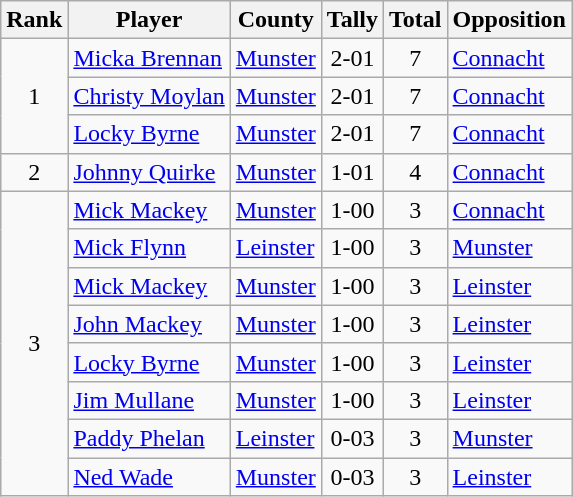<table class="wikitable">
<tr>
<th>Rank</th>
<th>Player</th>
<th>County</th>
<th>Tally</th>
<th>Total</th>
<th>Opposition</th>
</tr>
<tr>
<td rowspan=3 align=center>1</td>
<td><a href='#'>Micka Brennan</a></td>
<td><a href='#'>Munster</a></td>
<td align=center>2-01</td>
<td align=center>7</td>
<td><a href='#'>Connacht</a></td>
</tr>
<tr>
<td><a href='#'>Christy Moylan</a></td>
<td><a href='#'>Munster</a></td>
<td align=center>2-01</td>
<td align=center>7</td>
<td><a href='#'>Connacht</a></td>
</tr>
<tr>
<td><a href='#'>Locky Byrne</a></td>
<td><a href='#'>Munster</a></td>
<td align=center>2-01</td>
<td align=center>7</td>
<td><a href='#'>Connacht</a></td>
</tr>
<tr>
<td rowspan=1 align=center>2</td>
<td><a href='#'>Johnny Quirke</a></td>
<td><a href='#'>Munster</a></td>
<td align=center>1-01</td>
<td align=center>4</td>
<td><a href='#'>Connacht</a></td>
</tr>
<tr>
<td rowspan=8 align=center>3</td>
<td><a href='#'>Mick Mackey</a></td>
<td><a href='#'>Munster</a></td>
<td align=center>1-00</td>
<td align=center>3</td>
<td><a href='#'>Connacht</a></td>
</tr>
<tr>
<td><a href='#'>Mick Flynn</a></td>
<td><a href='#'>Leinster</a></td>
<td align=center>1-00</td>
<td align=center>3</td>
<td><a href='#'>Munster</a></td>
</tr>
<tr>
<td><a href='#'>Mick Mackey</a></td>
<td><a href='#'>Munster</a></td>
<td align=center>1-00</td>
<td align=center>3</td>
<td><a href='#'>Leinster</a></td>
</tr>
<tr>
<td><a href='#'>John Mackey</a></td>
<td><a href='#'>Munster</a></td>
<td align=center>1-00</td>
<td align=center>3</td>
<td><a href='#'>Leinster</a></td>
</tr>
<tr>
<td><a href='#'>Locky Byrne</a></td>
<td><a href='#'>Munster</a></td>
<td align=center>1-00</td>
<td align=center>3</td>
<td><a href='#'>Leinster</a></td>
</tr>
<tr>
<td><a href='#'>Jim Mullane</a></td>
<td><a href='#'>Munster</a></td>
<td align=center>1-00</td>
<td align=center>3</td>
<td><a href='#'>Leinster</a></td>
</tr>
<tr>
<td><a href='#'>Paddy Phelan</a></td>
<td><a href='#'>Leinster</a></td>
<td align=center>0-03</td>
<td align=center>3</td>
<td><a href='#'>Munster</a></td>
</tr>
<tr>
<td><a href='#'>Ned Wade</a></td>
<td><a href='#'>Munster</a></td>
<td align=center>0-03</td>
<td align=center>3</td>
<td><a href='#'>Leinster</a></td>
</tr>
</table>
